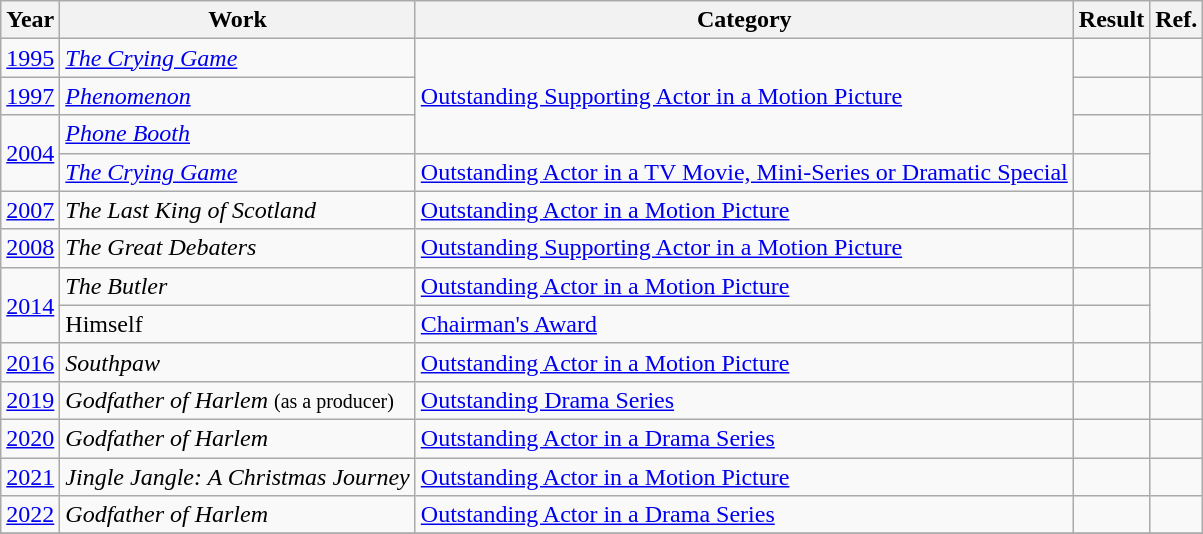<table class="wikitable">
<tr>
<th>Year</th>
<th>Work</th>
<th>Category</th>
<th>Result</th>
<th>Ref.</th>
</tr>
<tr>
<td rowspan="1"><a href='#'>1995</a></td>
<td rowspan="1"><em><a href='#'>The Crying Game</a></em></td>
<td rowspan="3"><a href='#'>Outstanding Supporting Actor in a Motion Picture</a></td>
<td></td>
<td rowspan="1"></td>
</tr>
<tr>
<td rowspan="1"><a href='#'>1997</a></td>
<td rowspan="1"><em><a href='#'>Phenomenon</a></em></td>
<td></td>
<td rowspan="1"></td>
</tr>
<tr>
<td rowspan="2"><a href='#'>2004</a></td>
<td rowspan="1"><em><a href='#'>Phone Booth</a></em></td>
<td></td>
<td rowspan="2"></td>
</tr>
<tr>
<td rowspan="1"><em><a href='#'>The Crying Game</a></em></td>
<td rowspan="1"><a href='#'>Outstanding Actor in a TV Movie, Mini-Series or Dramatic Special</a></td>
<td></td>
</tr>
<tr>
<td rowspan="1"><a href='#'>2007</a></td>
<td rowspan="1"><em>The Last King of Scotland</em></td>
<td rowspan="1"><a href='#'>Outstanding Actor in a Motion Picture</a></td>
<td></td>
<td rowspan="1"></td>
</tr>
<tr>
<td rowspan="1"><a href='#'>2008</a></td>
<td rowspan="1"><em>The Great Debaters</em></td>
<td rowspan="1"><a href='#'>Outstanding Supporting Actor in a Motion Picture</a></td>
<td></td>
<td rowspan="1"></td>
</tr>
<tr>
<td rowspan="2"><a href='#'>2014</a></td>
<td rowspan="1"><em>The Butler</em></td>
<td rowspan="1"><a href='#'>Outstanding Actor in a Motion Picture</a></td>
<td></td>
<td rowspan="2"></td>
</tr>
<tr>
<td rowspan="1">Himself</td>
<td rowspan="1"><a href='#'>Chairman's Award</a></td>
<td></td>
</tr>
<tr>
<td rowspan="1"><a href='#'>2016</a></td>
<td rowspan="1"><em>Southpaw </em></td>
<td rowspan="1"><a href='#'>Outstanding Actor in a Motion Picture</a></td>
<td></td>
<td rowspan="1"></td>
</tr>
<tr>
<td rowspan="1"><a href='#'>2019</a></td>
<td rowspan="1"><em>Godfather of Harlem</em> <small>(as a producer)</small></td>
<td rowspan="1"><a href='#'>Outstanding Drama Series</a></td>
<td></td>
<td rowspan="1"></td>
</tr>
<tr>
<td rowspan="1"><a href='#'>2020</a></td>
<td rowspan="1"><em>Godfather of Harlem</em></td>
<td rowspan="1"><a href='#'>Outstanding Actor in a Drama Series</a></td>
<td></td>
<td rowspan="1"></td>
</tr>
<tr>
<td rowspan="1"><a href='#'>2021</a></td>
<td rowspan="1"><em>Jingle Jangle: A Christmas Journey</em></td>
<td rowspan="1"><a href='#'>Outstanding Actor in a Motion Picture</a></td>
<td></td>
<td rowspan="1"></td>
</tr>
<tr>
<td rowspan="1"><a href='#'>2022</a></td>
<td rowspan="1"><em>Godfather of Harlem</em></td>
<td rowspan="1"><a href='#'>Outstanding Actor in a Drama Series</a></td>
<td></td>
<td rowspan="1"></td>
</tr>
<tr>
</tr>
</table>
